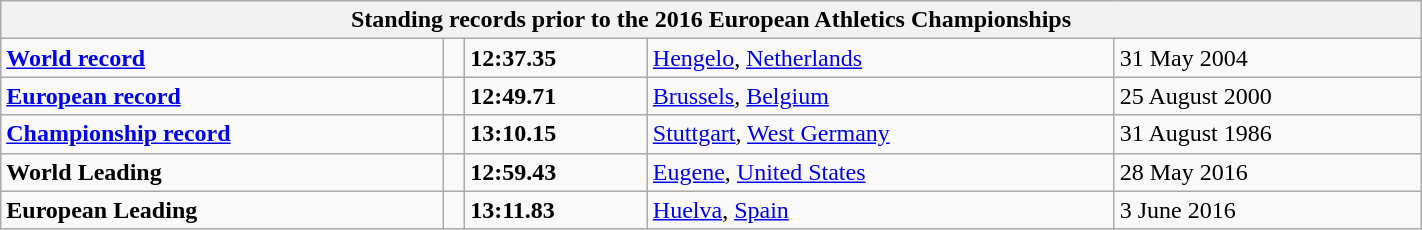<table class="wikitable" width=75%>
<tr>
<th colspan="5">Standing records prior to the 2016 European Athletics Championships</th>
</tr>
<tr>
<td><strong><a href='#'>World record</a></strong></td>
<td></td>
<td><strong>12:37.35</strong></td>
<td><a href='#'>Hengelo</a>, <a href='#'>Netherlands</a></td>
<td>31 May 2004</td>
</tr>
<tr>
<td><strong><a href='#'>European record</a></strong></td>
<td></td>
<td><strong>12:49.71</strong></td>
<td><a href='#'>Brussels</a>, <a href='#'>Belgium</a></td>
<td>25 August 2000</td>
</tr>
<tr>
<td><strong><a href='#'>Championship record</a></strong></td>
<td></td>
<td><strong>13:10.15</strong></td>
<td><a href='#'>Stuttgart</a>, <a href='#'>West Germany</a></td>
<td>31 August 1986</td>
</tr>
<tr>
<td><strong>World Leading</strong></td>
<td></td>
<td><strong>12:59.43</strong></td>
<td><a href='#'>Eugene</a>, <a href='#'>United States</a></td>
<td>28 May 2016</td>
</tr>
<tr>
<td><strong>European Leading</strong></td>
<td></td>
<td><strong>13:11.83</strong></td>
<td><a href='#'>Huelva</a>, <a href='#'>Spain</a></td>
<td>3 June 2016</td>
</tr>
</table>
